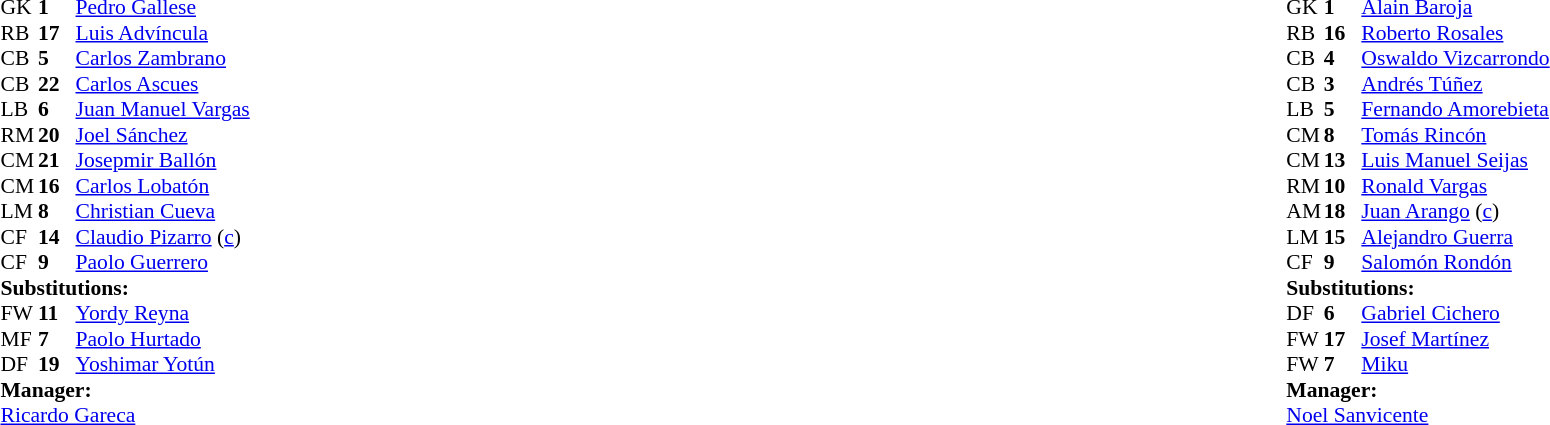<table width="100%">
<tr>
<td valign="top" width="40%"><br><table style="font-size:90%;" cellspacing="0" cellpadding="0">
<tr>
<th width="25"></th>
<th width="25"></th>
</tr>
<tr>
<td>GK</td>
<td><strong>1</strong></td>
<td><a href='#'>Pedro Gallese</a></td>
</tr>
<tr>
<td>RB</td>
<td><strong>17</strong></td>
<td><a href='#'>Luis Advíncula</a></td>
</tr>
<tr>
<td>CB</td>
<td><strong>5</strong></td>
<td><a href='#'>Carlos Zambrano</a></td>
</tr>
<tr>
<td>CB</td>
<td><strong>22</strong></td>
<td><a href='#'>Carlos Ascues</a></td>
</tr>
<tr>
<td>LB</td>
<td><strong>6</strong></td>
<td><a href='#'>Juan Manuel Vargas</a></td>
</tr>
<tr>
<td>RM</td>
<td><strong>20</strong></td>
<td><a href='#'>Joel Sánchez</a></td>
</tr>
<tr>
<td>CM</td>
<td><strong>21</strong></td>
<td><a href='#'>Josepmir Ballón</a></td>
<td></td>
</tr>
<tr>
<td>CM</td>
<td><strong>16</strong></td>
<td><a href='#'>Carlos Lobatón</a></td>
<td></td>
<td></td>
</tr>
<tr>
<td>LM</td>
<td><strong>8</strong></td>
<td><a href='#'>Christian Cueva</a></td>
<td></td>
<td></td>
</tr>
<tr>
<td>CF</td>
<td><strong>14</strong></td>
<td><a href='#'>Claudio Pizarro</a> (<a href='#'>c</a>)</td>
<td></td>
<td></td>
</tr>
<tr>
<td>CF</td>
<td><strong>9</strong></td>
<td><a href='#'>Paolo Guerrero</a></td>
</tr>
<tr>
<td colspan=3><strong>Substitutions:</strong></td>
</tr>
<tr>
<td>FW</td>
<td><strong>11</strong></td>
<td><a href='#'>Yordy Reyna</a></td>
<td></td>
<td></td>
</tr>
<tr>
<td>MF</td>
<td><strong>7</strong></td>
<td><a href='#'>Paolo Hurtado</a></td>
<td></td>
<td></td>
</tr>
<tr>
<td>DF</td>
<td><strong>19</strong></td>
<td><a href='#'>Yoshimar Yotún</a></td>
<td></td>
<td></td>
</tr>
<tr>
<td colspan=3><strong>Manager:</strong></td>
</tr>
<tr>
<td colspan=4> <a href='#'>Ricardo Gareca</a></td>
</tr>
</table>
</td>
<td valign="top"></td>
<td valign="top" width="50%"><br><table style="font-size:90%;" cellspacing="0" cellpadding="0" align="center">
<tr>
<th width=25></th>
<th width=25></th>
</tr>
<tr>
<td>GK</td>
<td><strong>1</strong></td>
<td><a href='#'>Alain Baroja</a></td>
</tr>
<tr>
<td>RB</td>
<td><strong>16</strong></td>
<td><a href='#'>Roberto Rosales</a></td>
</tr>
<tr>
<td>CB</td>
<td><strong>4</strong></td>
<td><a href='#'>Oswaldo Vizcarrondo</a></td>
</tr>
<tr>
<td>CB</td>
<td><strong>3</strong></td>
<td><a href='#'>Andrés Túñez</a></td>
</tr>
<tr>
<td>LB</td>
<td><strong>5</strong></td>
<td><a href='#'>Fernando Amorebieta</a></td>
<td></td>
</tr>
<tr>
<td>CM</td>
<td><strong>8</strong></td>
<td><a href='#'>Tomás Rincón</a></td>
</tr>
<tr>
<td>CM</td>
<td><strong>13</strong></td>
<td><a href='#'>Luis Manuel Seijas</a></td>
<td></td>
<td></td>
</tr>
<tr>
<td>RM</td>
<td><strong>10</strong></td>
<td><a href='#'>Ronald Vargas</a></td>
<td></td>
<td></td>
</tr>
<tr>
<td>AM</td>
<td><strong>18</strong></td>
<td><a href='#'>Juan Arango</a> (<a href='#'>c</a>)</td>
<td></td>
<td></td>
</tr>
<tr>
<td>LM</td>
<td><strong>15</strong></td>
<td><a href='#'>Alejandro Guerra</a></td>
</tr>
<tr>
<td>CF</td>
<td><strong>9</strong></td>
<td><a href='#'>Salomón Rondón</a></td>
</tr>
<tr>
<td colspan=3><strong>Substitutions:</strong></td>
</tr>
<tr>
<td>DF</td>
<td><strong>6</strong></td>
<td><a href='#'>Gabriel Cichero</a></td>
<td></td>
<td></td>
</tr>
<tr>
<td>FW</td>
<td><strong>17</strong></td>
<td><a href='#'>Josef Martínez</a></td>
<td></td>
<td></td>
</tr>
<tr>
<td>FW</td>
<td><strong>7</strong></td>
<td><a href='#'>Miku</a></td>
<td></td>
<td></td>
</tr>
<tr>
<td colspan=3><strong>Manager:</strong></td>
</tr>
<tr>
<td colspan=4><a href='#'>Noel Sanvicente</a></td>
</tr>
</table>
</td>
</tr>
</table>
